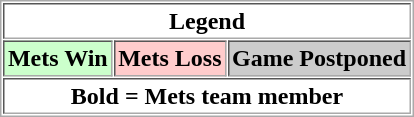<table align="center" border="1" cellpadding="2" cellspacing="1" style="border:1px solid #aaa">
<tr>
<th colspan=3>Legend</th>
</tr>
<tr>
<th bgcolor="ccffcc">Mets Win</th>
<th bgcolor="ffcccc">Mets Loss</th>
<th bgcolor="cccccc">Game Postponed</th>
</tr>
<tr>
<th colspan=3>Bold = Mets team member</th>
</tr>
</table>
